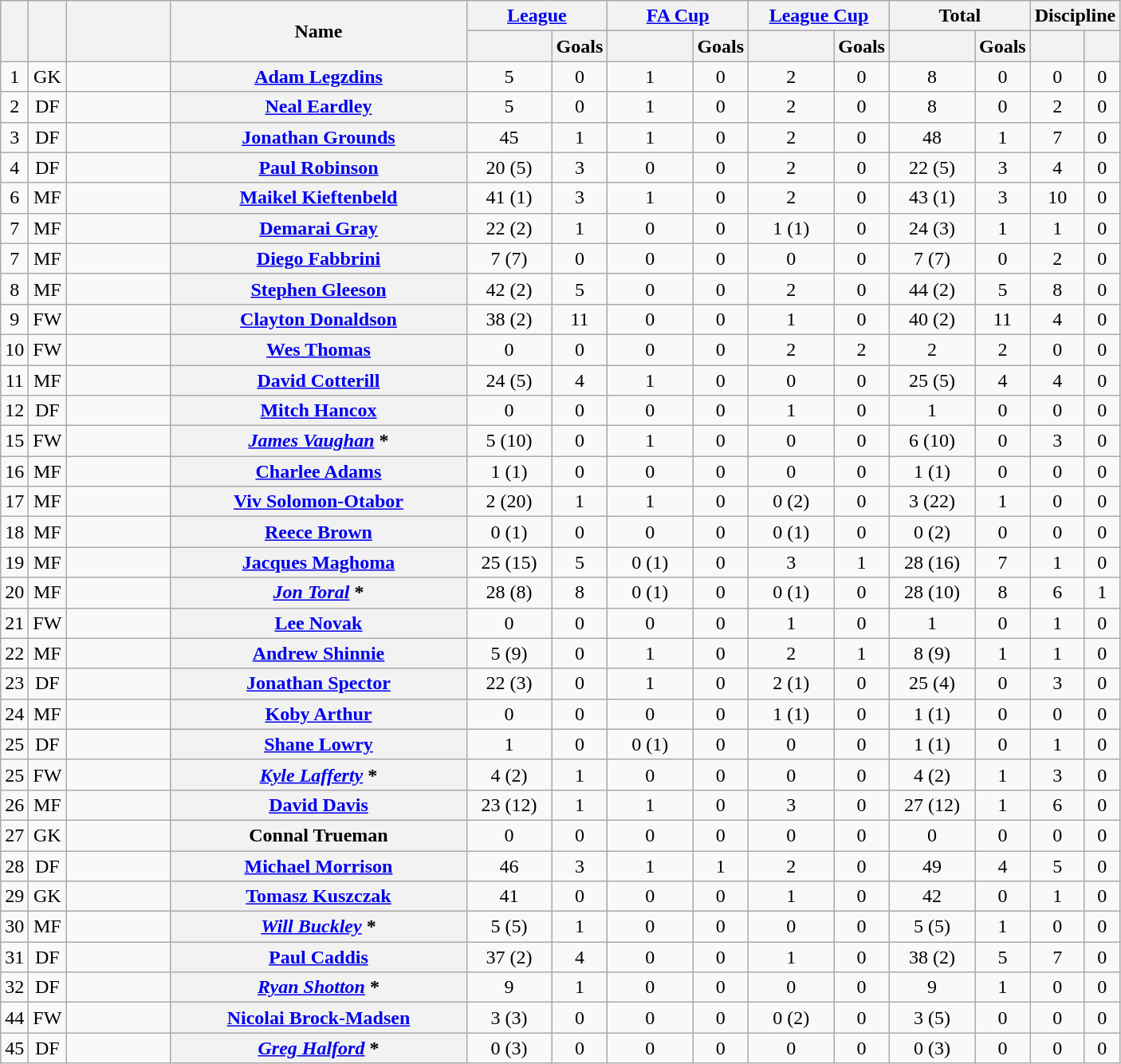<table class="wikitable plainrowheaders" style="text-align:center;">
<tr>
<th rowspan="2" scope="col"></th>
<th rowspan="2" scope="col"></th>
<th rowspan="2" scope="col" style="width:5em;"></th>
<th rowspan="2" scope="col" style="width:15em;">Name</th>
<th colspan="2"><a href='#'>League</a></th>
<th colspan="2"><a href='#'>FA Cup</a></th>
<th colspan="2"><a href='#'>League Cup</a></th>
<th colspan="2">Total</th>
<th colspan="2">Discipline</th>
</tr>
<tr>
<th scope="col" style="width:4em;"></th>
<th scope="col">Goals</th>
<th scope="col" style="width:4em;"></th>
<th scope="col">Goals</th>
<th scope="col" style="width:4em;"></th>
<th scope="col">Goals</th>
<th scope="col" style="width:4em;"></th>
<th scope="col">Goals</th>
<th scope="col"></th>
<th scope="col"></th>
</tr>
<tr>
<td>1</td>
<td>GK</td>
<td style=text-align:left></td>
<th scope=row><a href='#'>Adam Legzdins</a></th>
<td>5</td>
<td>0</td>
<td>1</td>
<td>0</td>
<td>2</td>
<td>0</td>
<td>8</td>
<td>0</td>
<td>0</td>
<td>0</td>
</tr>
<tr>
<td>2</td>
<td>DF</td>
<td style=text-align:left></td>
<th scope=row><a href='#'>Neal Eardley</a></th>
<td>5</td>
<td>0</td>
<td>1</td>
<td>0</td>
<td>2</td>
<td>0</td>
<td>8</td>
<td>0</td>
<td>2</td>
<td>0</td>
</tr>
<tr>
<td>3</td>
<td>DF</td>
<td style=text-align:left></td>
<th scope=row><a href='#'>Jonathan Grounds</a></th>
<td>45</td>
<td>1</td>
<td>1</td>
<td>0</td>
<td>2</td>
<td>0</td>
<td>48</td>
<td>1</td>
<td>7</td>
<td>0</td>
</tr>
<tr>
<td>4</td>
<td>DF</td>
<td style=text-align:left></td>
<th scope=row><a href='#'>Paul Robinson</a></th>
<td>20 (5)</td>
<td>3</td>
<td>0</td>
<td>0</td>
<td>2</td>
<td>0</td>
<td>22 (5)</td>
<td>3</td>
<td>4</td>
<td>0</td>
</tr>
<tr>
<td>6</td>
<td>MF</td>
<td style=text-align:left></td>
<th scope=row><a href='#'>Maikel Kieftenbeld</a></th>
<td>41 (1)</td>
<td>3</td>
<td>1</td>
<td>0</td>
<td>2</td>
<td>0</td>
<td>43 (1)</td>
<td>3</td>
<td>10</td>
<td>0</td>
</tr>
<tr>
<td>7</td>
<td>MF</td>
<td style=text-align:left></td>
<th scope=row><a href='#'>Demarai Gray</a> </th>
<td>22 (2)</td>
<td>1</td>
<td>0</td>
<td>0</td>
<td>1 (1)</td>
<td>0</td>
<td>24 (3)</td>
<td>1</td>
<td>1</td>
<td>0</td>
</tr>
<tr>
<td>7</td>
<td>MF</td>
<td style=text-align:left></td>
<th scope=row><a href='#'>Diego Fabbrini</a></th>
<td>7 (7)</td>
<td>0</td>
<td>0</td>
<td>0</td>
<td>0</td>
<td>0</td>
<td>7 (7)</td>
<td>0</td>
<td>2</td>
<td>0</td>
</tr>
<tr>
<td>8</td>
<td>MF</td>
<td style=text-align:left></td>
<th scope=row><a href='#'>Stephen Gleeson</a></th>
<td>42 (2)</td>
<td>5</td>
<td>0</td>
<td>0</td>
<td>2</td>
<td>0</td>
<td>44 (2)</td>
<td>5</td>
<td>8</td>
<td>0</td>
</tr>
<tr>
<td>9</td>
<td>FW</td>
<td style=text-align:left></td>
<th scope=row><a href='#'>Clayton Donaldson</a></th>
<td>38 (2)</td>
<td>11</td>
<td>0</td>
<td>0</td>
<td>1</td>
<td>0</td>
<td>40 (2)</td>
<td>11</td>
<td>4</td>
<td>0</td>
</tr>
<tr>
<td>10</td>
<td>FW</td>
<td style=text-align:left></td>
<th scope=row><a href='#'>Wes Thomas</a></th>
<td>0</td>
<td>0</td>
<td>0</td>
<td>0</td>
<td>2</td>
<td>2</td>
<td>2</td>
<td>2</td>
<td>0</td>
<td>0</td>
</tr>
<tr>
<td>11</td>
<td>MF</td>
<td style=text-align:left></td>
<th scope=row><a href='#'>David Cotterill</a></th>
<td>24 (5)</td>
<td>4</td>
<td>1</td>
<td>0</td>
<td>0</td>
<td>0</td>
<td>25 (5)</td>
<td>4</td>
<td>4</td>
<td>0</td>
</tr>
<tr>
<td>12</td>
<td>DF</td>
<td style=text-align:left></td>
<th scope=row><a href='#'>Mitch Hancox</a></th>
<td>0</td>
<td>0</td>
<td>0</td>
<td>0</td>
<td>1</td>
<td>0</td>
<td>1</td>
<td>0</td>
<td>0</td>
<td>0</td>
</tr>
<tr>
<td>15</td>
<td>FW</td>
<td style=text-align:left></td>
<th scope=row><em><a href='#'>James Vaughan</a></em> *</th>
<td>5 (10)</td>
<td>0</td>
<td>1</td>
<td>0</td>
<td>0</td>
<td>0</td>
<td>6 (10)</td>
<td>0</td>
<td>3</td>
<td>0</td>
</tr>
<tr>
<td>16</td>
<td>MF</td>
<td style=text-align:left></td>
<th scope=row><a href='#'>Charlee Adams</a></th>
<td>1 (1)</td>
<td>0</td>
<td>0</td>
<td>0</td>
<td>0</td>
<td>0</td>
<td>1 (1)</td>
<td>0</td>
<td>0</td>
<td>0</td>
</tr>
<tr>
<td>17</td>
<td>MF</td>
<td style=text-align:left></td>
<th scope=row><a href='#'>Viv Solomon-Otabor</a></th>
<td>2 (20)</td>
<td>1</td>
<td>1</td>
<td>0</td>
<td>0 (2)</td>
<td>0</td>
<td>3 (22)</td>
<td>1</td>
<td>0</td>
<td>0</td>
</tr>
<tr>
<td>18</td>
<td>MF</td>
<td style=text-align:left></td>
<th scope=row><a href='#'>Reece Brown</a></th>
<td>0 (1)</td>
<td>0</td>
<td>0</td>
<td>0</td>
<td>0 (1)</td>
<td>0</td>
<td>0 (2)</td>
<td>0</td>
<td>0</td>
<td>0</td>
</tr>
<tr>
<td>19</td>
<td>MF</td>
<td style=text-align:left></td>
<th scope=row><a href='#'>Jacques Maghoma</a></th>
<td>25 (15)</td>
<td>5</td>
<td>0 (1)</td>
<td>0</td>
<td>3</td>
<td>1</td>
<td>28 (16)</td>
<td>7</td>
<td>1</td>
<td>0</td>
</tr>
<tr>
<td>20</td>
<td>MF</td>
<td style=text-align:left></td>
<th scope=row><em><a href='#'>Jon Toral</a></em> *</th>
<td>28 (8)</td>
<td>8</td>
<td>0 (1)</td>
<td>0</td>
<td>0 (1)</td>
<td>0</td>
<td>28 (10)</td>
<td>8</td>
<td>6</td>
<td>1</td>
</tr>
<tr>
<td>21</td>
<td>FW</td>
<td style=text-align:left></td>
<th scope=row><a href='#'>Lee Novak</a></th>
<td>0</td>
<td>0</td>
<td>0</td>
<td>0</td>
<td>1</td>
<td>0</td>
<td>1</td>
<td>0</td>
<td>1</td>
<td>0</td>
</tr>
<tr>
<td>22</td>
<td>MF</td>
<td style=text-align:left></td>
<th scope=row><a href='#'>Andrew Shinnie</a></th>
<td>5 (9)</td>
<td>0</td>
<td>1</td>
<td>0</td>
<td>2</td>
<td>1</td>
<td>8 (9)</td>
<td>1</td>
<td>1</td>
<td>0</td>
</tr>
<tr>
<td>23</td>
<td>DF</td>
<td style=text-align:left></td>
<th scope=row><a href='#'>Jonathan Spector</a></th>
<td>22 (3)</td>
<td>0</td>
<td>1</td>
<td>0</td>
<td>2 (1)</td>
<td>0</td>
<td>25 (4)</td>
<td>0</td>
<td>3</td>
<td>0</td>
</tr>
<tr>
<td>24</td>
<td>MF</td>
<td style=text-align:left></td>
<th scope=row><a href='#'>Koby Arthur</a></th>
<td>0</td>
<td>0</td>
<td>0</td>
<td>0</td>
<td>1 (1)</td>
<td>0</td>
<td>1 (1)</td>
<td>0</td>
<td>0</td>
<td>0</td>
</tr>
<tr>
<td>25</td>
<td>DF</td>
<td style=text-align:left></td>
<th scope=row><a href='#'>Shane Lowry</a> </th>
<td>1</td>
<td>0</td>
<td>0 (1)</td>
<td>0</td>
<td>0</td>
<td>0</td>
<td>1 (1)</td>
<td>0</td>
<td>1</td>
<td>0</td>
</tr>
<tr>
<td>25</td>
<td>FW</td>
<td style=text-align:left></td>
<th scope=row><em><a href='#'>Kyle Lafferty</a></em> *</th>
<td>4 (2)</td>
<td>1</td>
<td>0</td>
<td>0</td>
<td>0</td>
<td>0</td>
<td>4 (2)</td>
<td>1</td>
<td>3</td>
<td>0</td>
</tr>
<tr>
<td>26</td>
<td>MF</td>
<td style=text-align:left></td>
<th scope=row><a href='#'>David Davis</a></th>
<td>23 (12)</td>
<td>1</td>
<td>1</td>
<td>0</td>
<td>3</td>
<td>0</td>
<td>27 (12)</td>
<td>1</td>
<td>6</td>
<td>0</td>
</tr>
<tr>
<td>27</td>
<td>GK</td>
<td style=text-align:left></td>
<th scope=row>Connal Trueman</th>
<td>0</td>
<td>0</td>
<td>0</td>
<td>0</td>
<td>0</td>
<td>0</td>
<td>0</td>
<td>0</td>
<td>0</td>
<td>0</td>
</tr>
<tr>
<td>28</td>
<td>DF</td>
<td style=text-align:left></td>
<th scope=row><a href='#'>Michael Morrison</a></th>
<td>46</td>
<td>3</td>
<td>1</td>
<td>1</td>
<td>2</td>
<td>0</td>
<td>49</td>
<td>4</td>
<td>5</td>
<td>0</td>
</tr>
<tr>
<td>29</td>
<td>GK</td>
<td style=text-align:left></td>
<th scope=row><a href='#'>Tomasz Kuszczak</a></th>
<td>41</td>
<td>0</td>
<td>0</td>
<td>0</td>
<td>1</td>
<td>0</td>
<td>42</td>
<td>0</td>
<td>1</td>
<td>0</td>
</tr>
<tr>
<td>30</td>
<td>MF</td>
<td style=text-align:left></td>
<th scope=row><em><a href='#'>Will Buckley</a></em> *</th>
<td>5 (5)</td>
<td>1</td>
<td>0</td>
<td>0</td>
<td>0</td>
<td>0</td>
<td>5 (5)</td>
<td>1</td>
<td>0</td>
<td>0</td>
</tr>
<tr>
<td>31</td>
<td>DF</td>
<td style=text-align:left></td>
<th scope=row><a href='#'>Paul Caddis</a></th>
<td>37 (2)</td>
<td>4</td>
<td>0</td>
<td>0</td>
<td>1</td>
<td>0</td>
<td>38 (2)</td>
<td>5</td>
<td>7</td>
<td>0</td>
</tr>
<tr>
<td>32</td>
<td>DF</td>
<td style=text-align:left></td>
<th scope=row><em><a href='#'>Ryan Shotton</a></em> *</th>
<td>9</td>
<td>1</td>
<td>0</td>
<td>0</td>
<td>0</td>
<td>0</td>
<td>9</td>
<td>1</td>
<td>0</td>
<td>0</td>
</tr>
<tr>
<td>44</td>
<td>FW</td>
<td style=text-align:left></td>
<th scope=row><a href='#'>Nicolai Brock-Madsen</a></th>
<td>3 (3)</td>
<td>0</td>
<td>0</td>
<td>0</td>
<td>0 (2)</td>
<td>0</td>
<td>3 (5)</td>
<td>0</td>
<td>0</td>
<td>0</td>
</tr>
<tr>
<td>45</td>
<td>DF</td>
<td style=text-align:left></td>
<th scope=row><em><a href='#'>Greg Halford</a></em> * </th>
<td>0 (3)</td>
<td>0</td>
<td>0</td>
<td>0</td>
<td>0</td>
<td>0</td>
<td>0 (3)</td>
<td>0</td>
<td>0</td>
<td>0</td>
</tr>
</table>
